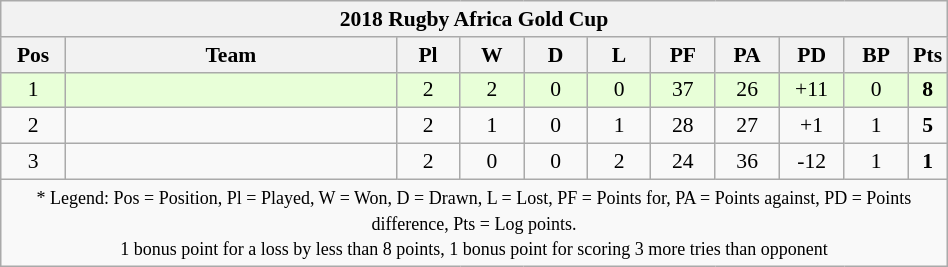<table class="wikitable" style="text-align:center; font-size:90%; width:50%;">
<tr>
<th colspan="100" cellpadding="0" cellspacing="0"><strong>2018 Rugby Africa Gold Cup</strong></th>
</tr>
<tr>
<th style="width:7%;">Pos</th>
<th style="width:37%;">Team</th>
<th style="width:7%;">Pl</th>
<th style="width:7%;">W</th>
<th style="width:7%;">D</th>
<th style="width:7%;">L</th>
<th style="width:7%;">PF</th>
<th style="width:7%;">PA</th>
<th style="width:7%;">PD</th>
<th style="width:7%;">BP</th>
<th style="width:7%;">Pts<br></th>
</tr>
<tr style="background:#E8FFD8;">
<td>1</td>
<td align=left></td>
<td>2</td>
<td>2</td>
<td>0</td>
<td>0</td>
<td>37</td>
<td>26</td>
<td>+11</td>
<td>0</td>
<td><strong>8</strong></td>
</tr>
<tr>
<td>2</td>
<td align=left></td>
<td>2</td>
<td>1</td>
<td>0</td>
<td>1</td>
<td>28</td>
<td>27</td>
<td>+1</td>
<td>1</td>
<td><strong>5</strong></td>
</tr>
<tr>
<td>3</td>
<td align=left></td>
<td>2</td>
<td>0</td>
<td>0</td>
<td>2</td>
<td>24</td>
<td>36</td>
<td>-12</td>
<td>1</td>
<td><strong>1</strong></td>
</tr>
<tr>
<td style="border:0px" colspan="100"><small>* Legend: Pos = Position, Pl = Played, W = Won, D = Drawn, L = Lost, PF = Points for, PA = Points against, PD = Points difference, Pts = Log points.</small> <br> <small> 1 bonus point for a loss by less than 8 points, 1 bonus point for scoring 3 more tries than opponent</small></td>
</tr>
</table>
